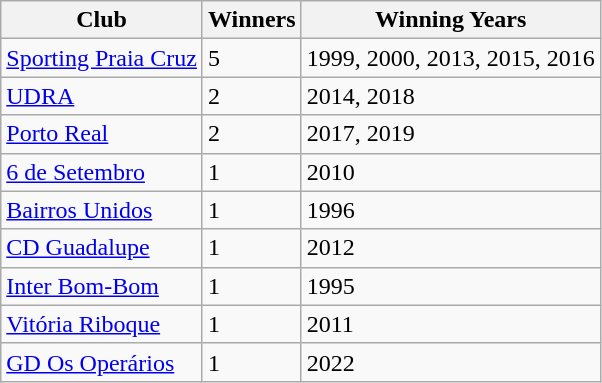<table class="wikitable">
<tr>
<th>Club</th>
<th>Winners</th>
<th>Winning Years</th>
</tr>
<tr>
<td><a href='#'>Sporting Praia Cruz</a></td>
<td>5</td>
<td>1999, 2000, 2013, 2015, 2016</td>
</tr>
<tr>
<td><a href='#'>UDRA</a></td>
<td>2</td>
<td>2014, 2018</td>
</tr>
<tr>
<td><a href='#'>Porto Real</a></td>
<td>2</td>
<td>2017, 2019</td>
</tr>
<tr>
<td><a href='#'>6 de Setembro</a></td>
<td>1</td>
<td>2010</td>
</tr>
<tr>
<td><a href='#'>Bairros Unidos</a></td>
<td>1</td>
<td>1996</td>
</tr>
<tr>
<td><a href='#'>CD Guadalupe</a></td>
<td>1</td>
<td>2012</td>
</tr>
<tr>
<td><a href='#'>Inter Bom-Bom</a></td>
<td>1</td>
<td>1995</td>
</tr>
<tr>
<td><a href='#'>Vitória Riboque</a></td>
<td>1</td>
<td>2011</td>
</tr>
<tr>
<td><a href='#'>GD Os Operários</a></td>
<td>1</td>
<td>2022</td>
</tr>
</table>
